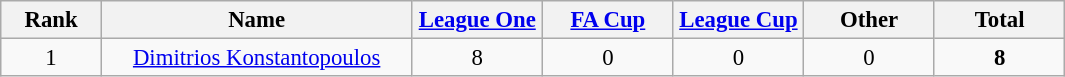<table class="wikitable" style="font-size: 95%; text-align: center;">
<tr>
<th width=60>Rank</th>
<th width=200>Name</th>
<th width=80><a href='#'>League One</a></th>
<th width=80><a href='#'>FA Cup</a></th>
<th width=80><a href='#'>League Cup</a></th>
<th width=80>Other</th>
<th width=80><strong>Total</strong></th>
</tr>
<tr>
<td>1</td>
<td><a href='#'>Dimitrios Konstantopoulos</a></td>
<td>8</td>
<td>0</td>
<td>0</td>
<td>0</td>
<td><strong>8</strong></td>
</tr>
</table>
